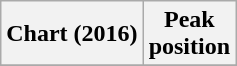<table class="wikitable plainrowheaders">
<tr>
<th>Chart (2016)</th>
<th>Peak<br>position</th>
</tr>
<tr>
</tr>
</table>
